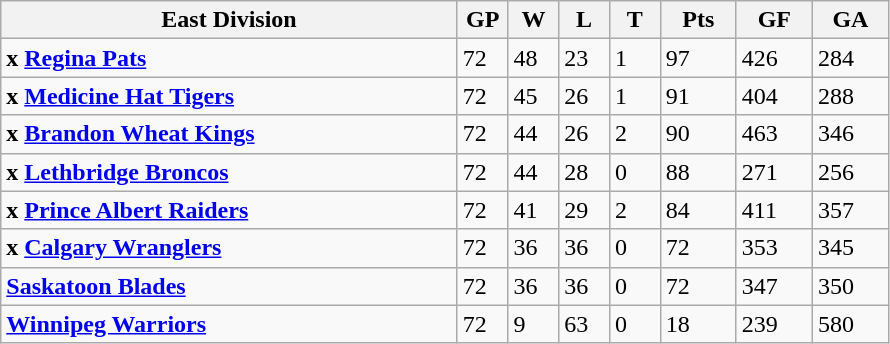<table class="wikitable">
<tr>
<th width="45%">East Division</th>
<th width="5%">GP</th>
<th width="5%">W</th>
<th width="5%">L</th>
<th width="5%">T</th>
<th width="7.5%">Pts</th>
<th width="7.5%">GF</th>
<th width="7.5%">GA</th>
</tr>
<tr>
<td><strong>x <a href='#'>Regina Pats</a></strong></td>
<td>72</td>
<td>48</td>
<td>23</td>
<td>1</td>
<td>97</td>
<td>426</td>
<td>284</td>
</tr>
<tr>
<td><strong>x <a href='#'>Medicine Hat Tigers</a></strong></td>
<td>72</td>
<td>45</td>
<td>26</td>
<td>1</td>
<td>91</td>
<td>404</td>
<td>288</td>
</tr>
<tr>
<td><strong>x <a href='#'>Brandon Wheat Kings</a></strong></td>
<td>72</td>
<td>44</td>
<td>26</td>
<td>2</td>
<td>90</td>
<td>463</td>
<td>346</td>
</tr>
<tr>
<td><strong>x <a href='#'>Lethbridge Broncos</a></strong></td>
<td>72</td>
<td>44</td>
<td>28</td>
<td>0</td>
<td>88</td>
<td>271</td>
<td>256</td>
</tr>
<tr>
<td><strong>x <a href='#'>Prince Albert Raiders</a></strong></td>
<td>72</td>
<td>41</td>
<td>29</td>
<td>2</td>
<td>84</td>
<td>411</td>
<td>357</td>
</tr>
<tr>
<td><strong>x <a href='#'>Calgary Wranglers</a></strong></td>
<td>72</td>
<td>36</td>
<td>36</td>
<td>0</td>
<td>72</td>
<td>353</td>
<td>345</td>
</tr>
<tr>
<td><strong><a href='#'>Saskatoon Blades</a></strong></td>
<td>72</td>
<td>36</td>
<td>36</td>
<td>0</td>
<td>72</td>
<td>347</td>
<td>350</td>
</tr>
<tr>
<td><strong><a href='#'>Winnipeg Warriors</a></strong></td>
<td>72</td>
<td>9</td>
<td>63</td>
<td>0</td>
<td>18</td>
<td>239</td>
<td>580</td>
</tr>
</table>
